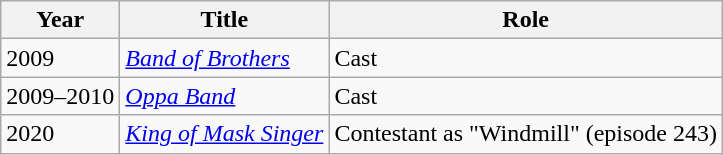<table class="wikitable sortable">
<tr>
<th>Year</th>
<th>Title</th>
<th>Role</th>
</tr>
<tr>
<td>2009</td>
<td><em><a href='#'>Band of Brothers</a></em></td>
<td>Cast</td>
</tr>
<tr>
<td>2009–2010</td>
<td><em><a href='#'>Oppa Band</a></em></td>
<td>Cast</td>
</tr>
<tr>
<td>2020</td>
<td><em><a href='#'>King of Mask Singer</a></em></td>
<td>Contestant as "Windmill" (episode 243)</td>
</tr>
</table>
